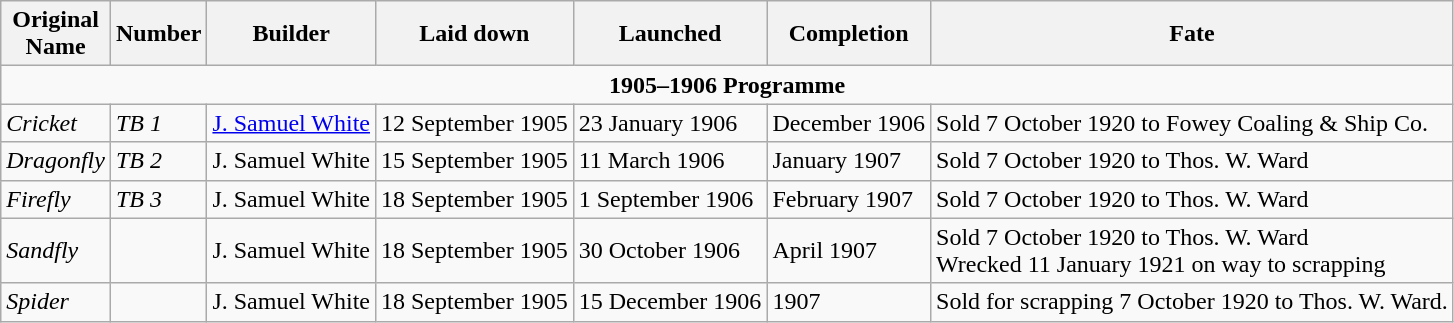<table class="wikitable">
<tr>
<th>Original <br> Name</th>
<th>Number</th>
<th>Builder</th>
<th>Laid down</th>
<th>Launched</th>
<th>Completion</th>
<th>Fate</th>
</tr>
<tr>
<td colspan="7" style="text-align: center;"><strong>1905–1906 Programme</strong></td>
</tr>
<tr>
<td><em>Cricket</em></td>
<td><em>TB 1</em></td>
<td><a href='#'>J. Samuel White</a></td>
<td>12 September 1905</td>
<td>23 January 1906</td>
<td>December 1906</td>
<td>Sold 7 October 1920 to Fowey Coaling & Ship Co.</td>
</tr>
<tr>
<td><em>Dragonfly</em></td>
<td><em>TB 2</em></td>
<td>J. Samuel White</td>
<td>15 September 1905</td>
<td>11 March 1906</td>
<td>January 1907</td>
<td>Sold 7 October 1920 to Thos. W. Ward</td>
</tr>
<tr>
<td><em>Firefly</em></td>
<td><em>TB 3</em></td>
<td>J. Samuel White</td>
<td>18 September 1905</td>
<td>1 September 1906</td>
<td>February 1907</td>
<td>Sold 7 October 1920 to Thos. W. Ward</td>
</tr>
<tr>
<td><em>Sandfly</em></td>
<td></td>
<td>J. Samuel White</td>
<td>18 September 1905</td>
<td>30 October 1906</td>
<td>April 1907</td>
<td>Sold 7 October 1920 to Thos. W. Ward<br>Wrecked 11 January 1921 on way to scrapping</td>
</tr>
<tr>
<td><em>Spider</em></td>
<td></td>
<td>J. Samuel White</td>
<td>18 September 1905</td>
<td>15 December 1906</td>
<td>1907</td>
<td>Sold for scrapping 7 October 1920 to Thos. W. Ward.</td>
</tr>
</table>
